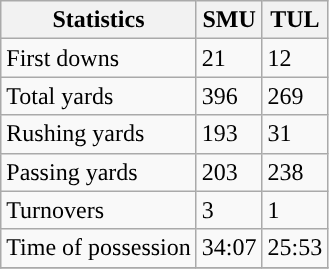<table class="wikitable" style="float: left;">
<tr>
<th>Statistics</th>
<th>SMU</th>
<th>TUL</th>
</tr>
<tr>
<td>First downs</td>
<td>21</td>
<td>12</td>
</tr>
<tr>
<td>Total yards</td>
<td>396</td>
<td>269</td>
</tr>
<tr>
<td>Rushing yards</td>
<td>193</td>
<td>31</td>
</tr>
<tr>
<td>Passing yards</td>
<td>203</td>
<td>238</td>
</tr>
<tr>
<td>Turnovers</td>
<td>3</td>
<td>1</td>
</tr>
<tr>
<td>Time of possession</td>
<td>34:07</td>
<td>25:53</td>
</tr>
<tr>
</tr>
</table>
